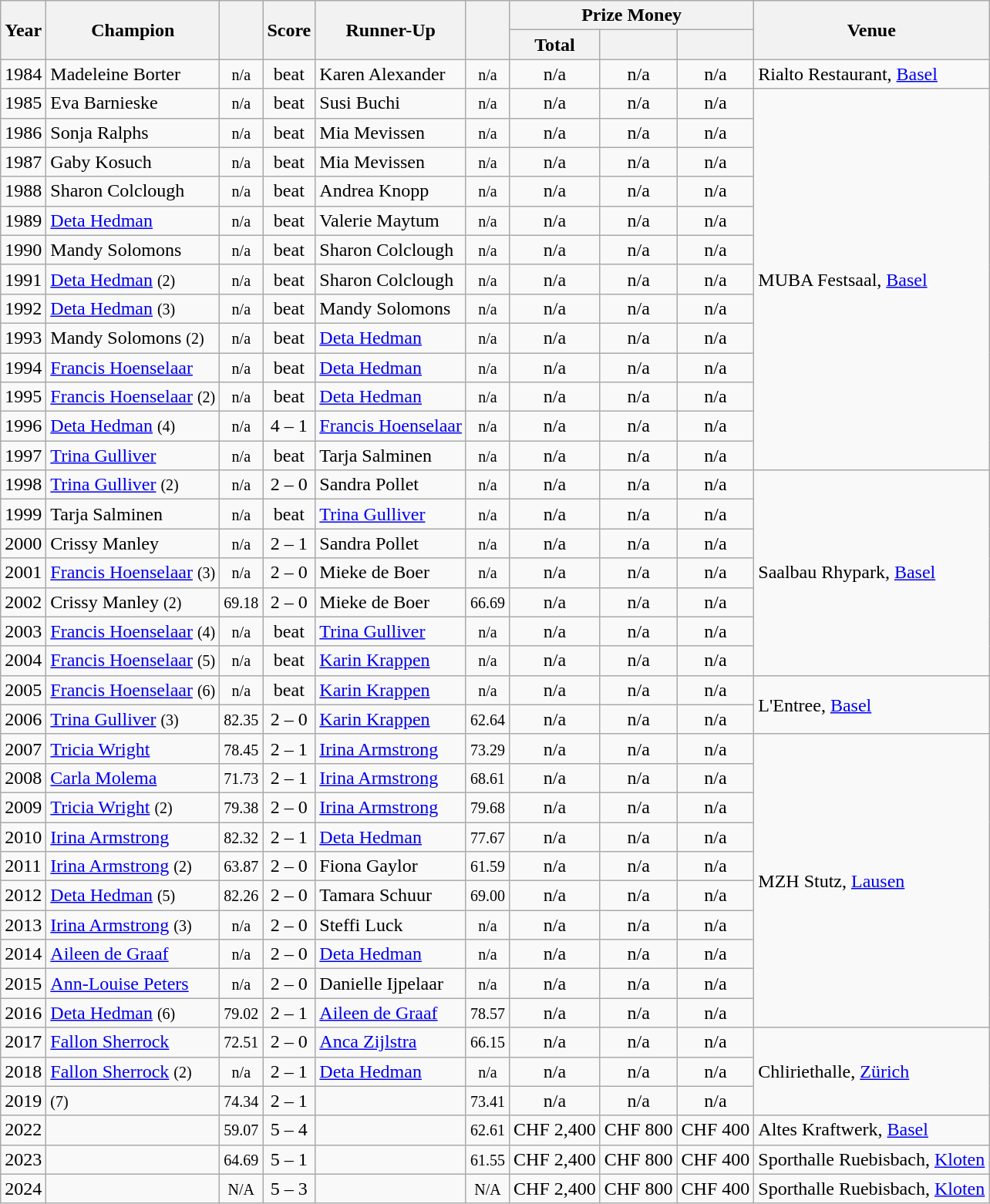<table class="wikitable sortable">
<tr>
<th rowspan=2>Year</th>
<th rowspan=2>Champion</th>
<th rowspan=2></th>
<th rowspan=2>Score</th>
<th rowspan=2>Runner-Up</th>
<th rowspan=2></th>
<th colspan=3>Prize Money</th>
<th rowspan=2>Venue</th>
</tr>
<tr>
<th>Total</th>
<th></th>
<th></th>
</tr>
<tr>
<td>1984</td>
<td> Madeleine Borter</td>
<td align=center><small><span>n/a</span></small></td>
<td align=center>beat</td>
<td> Karen Alexander</td>
<td align=center><small><span>n/a</span></small></td>
<td align=center>n/a</td>
<td align=center>n/a</td>
<td align=center>n/a</td>
<td>Rialto Restaurant, <a href='#'>Basel</a></td>
</tr>
<tr>
<td>1985</td>
<td> Eva Barnieske</td>
<td align=center><small><span>n/a</span></small></td>
<td align=center>beat</td>
<td> Susi Buchi</td>
<td align=center><small><span>n/a</span></small></td>
<td align=center>n/a</td>
<td align=center>n/a</td>
<td align=center>n/a</td>
<td rowspan=13>MUBA Festsaal, <a href='#'>Basel</a></td>
</tr>
<tr>
<td>1986</td>
<td> Sonja Ralphs</td>
<td align=center><small><span>n/a</span></small></td>
<td align=center>beat</td>
<td> Mia Mevissen</td>
<td align=center><small><span>n/a</span></small></td>
<td align=center>n/a</td>
<td align=center>n/a</td>
<td align=center>n/a</td>
</tr>
<tr>
<td>1987</td>
<td> Gaby Kosuch</td>
<td align=center><small><span>n/a</span></small></td>
<td align=center>beat</td>
<td> Mia Mevissen</td>
<td align=center><small><span>n/a</span></small></td>
<td align=center>n/a</td>
<td align=center>n/a</td>
<td align=center>n/a</td>
</tr>
<tr>
<td>1988</td>
<td> Sharon Colclough</td>
<td align=center><small><span>n/a</span></small></td>
<td align=center>beat</td>
<td> Andrea Knopp</td>
<td align=center><small><span>n/a</span></small></td>
<td align=center>n/a</td>
<td align=center>n/a</td>
<td align=center>n/a</td>
</tr>
<tr>
<td>1989</td>
<td> <a href='#'>Deta Hedman</a></td>
<td align=center><small><span>n/a</span></small></td>
<td align=center>beat</td>
<td> Valerie Maytum</td>
<td align=center><small><span>n/a</span></small></td>
<td align=center>n/a</td>
<td align=center>n/a</td>
<td align=center>n/a</td>
</tr>
<tr>
<td>1990</td>
<td> Mandy Solomons</td>
<td align=center><small><span>n/a</span></small></td>
<td align=center>beat</td>
<td> Sharon Colclough</td>
<td align=center><small><span>n/a</span></small></td>
<td align=center>n/a</td>
<td align=center>n/a</td>
<td align=center>n/a</td>
</tr>
<tr>
<td>1991</td>
<td> <a href='#'>Deta Hedman</a> <small>(2)</small></td>
<td align=center><small><span>n/a</span></small></td>
<td align=center>beat</td>
<td> Sharon Colclough</td>
<td align=center><small><span>n/a</span></small></td>
<td align=center>n/a</td>
<td align=center>n/a</td>
<td align=center>n/a</td>
</tr>
<tr>
<td>1992</td>
<td> <a href='#'>Deta Hedman</a> <small>(3)</small></td>
<td align=center><small><span>n/a</span></small></td>
<td align=center>beat</td>
<td> Mandy Solomons</td>
<td align=center><small><span>n/a</span></small></td>
<td align=center>n/a</td>
<td align=center>n/a</td>
<td align=center>n/a</td>
</tr>
<tr>
<td>1993</td>
<td> Mandy Solomons <small>(2)</small></td>
<td align=center><small><span>n/a</span></small></td>
<td align=center>beat</td>
<td> <a href='#'>Deta Hedman</a></td>
<td align=center><small><span>n/a</span></small></td>
<td align=center>n/a</td>
<td align=center>n/a</td>
<td align=center>n/a</td>
</tr>
<tr>
<td>1994</td>
<td> <a href='#'>Francis Hoenselaar</a></td>
<td align=center><small><span>n/a</span></small></td>
<td align=center>beat</td>
<td> <a href='#'>Deta Hedman</a></td>
<td align=center><small><span>n/a</span></small></td>
<td align=center>n/a</td>
<td align=center>n/a</td>
<td align=center>n/a</td>
</tr>
<tr>
<td>1995</td>
<td> <a href='#'>Francis Hoenselaar</a> <small>(2)</small></td>
<td align=center><small><span>n/a</span></small></td>
<td align=center>beat</td>
<td> <a href='#'>Deta Hedman</a></td>
<td align=center><small><span>n/a</span></small></td>
<td align=center>n/a</td>
<td align=center>n/a</td>
<td align=center>n/a</td>
</tr>
<tr>
<td>1996</td>
<td> <a href='#'>Deta Hedman</a> <small>(4)</small></td>
<td align=center><small><span>n/a</span></small></td>
<td align=center>4 – 1</td>
<td> <a href='#'>Francis Hoenselaar</a></td>
<td align=center><small><span>n/a</span></small></td>
<td align=center>n/a</td>
<td align=center>n/a</td>
<td align=center>n/a</td>
</tr>
<tr>
<td>1997</td>
<td> <a href='#'>Trina Gulliver</a></td>
<td align=center><small><span>n/a</span></small></td>
<td align=center>beat</td>
<td> Tarja Salminen</td>
<td align=center><small><span>n/a</span></small></td>
<td align=center>n/a</td>
<td align=center>n/a</td>
<td align=center>n/a</td>
</tr>
<tr>
<td>1998</td>
<td> <a href='#'>Trina Gulliver</a> <small>(2)</small></td>
<td align=center><small><span>n/a</span></small></td>
<td align=center>2 – 0</td>
<td> Sandra Pollet</td>
<td align=center><small><span>n/a</span></small></td>
<td align=center>n/a</td>
<td align=center>n/a</td>
<td align=center>n/a</td>
<td rowspan=7>Saalbau Rhypark, <a href='#'>Basel</a></td>
</tr>
<tr>
<td>1999</td>
<td> Tarja Salminen</td>
<td align=center><small><span>n/a</span></small></td>
<td align=center>beat</td>
<td> <a href='#'>Trina Gulliver</a></td>
<td align=center><small><span>n/a</span></small></td>
<td align=center>n/a</td>
<td align=center>n/a</td>
<td align=center>n/a</td>
</tr>
<tr>
<td>2000</td>
<td> Crissy Manley</td>
<td align=center><small><span>n/a</span></small></td>
<td align=center>2 – 1</td>
<td> Sandra Pollet</td>
<td align=center><small><span>n/a</span></small></td>
<td align=center>n/a</td>
<td align=center>n/a</td>
<td align=center>n/a</td>
</tr>
<tr>
<td>2001</td>
<td> <a href='#'>Francis Hoenselaar</a> <small>(3)</small></td>
<td align=center><small><span>n/a</span></small></td>
<td align=center>2 – 0</td>
<td> Mieke de Boer</td>
<td align=center><small><span>n/a</span></small></td>
<td align=center>n/a</td>
<td align=center>n/a</td>
<td align=center>n/a</td>
</tr>
<tr>
<td>2002</td>
<td> Crissy Manley <small>(2)</small></td>
<td align=center><small><span>69.18</span></small></td>
<td align=center>2 – 0</td>
<td> Mieke de Boer</td>
<td align=center><small><span>66.69</span></small></td>
<td align=center>n/a</td>
<td align=center>n/a</td>
<td align=center>n/a</td>
</tr>
<tr>
<td>2003</td>
<td> <a href='#'>Francis Hoenselaar</a> <small>(4)</small></td>
<td align=center><small><span>n/a</span></small></td>
<td align=center>beat</td>
<td> <a href='#'>Trina Gulliver</a></td>
<td align=center><small><span>n/a</span></small></td>
<td align=center>n/a</td>
<td align=center>n/a</td>
<td align=center>n/a</td>
</tr>
<tr>
<td>2004</td>
<td> <a href='#'>Francis Hoenselaar</a> <small>(5)</small></td>
<td align=center><small><span>n/a</span></small></td>
<td align=center>beat</td>
<td> <a href='#'>Karin Krappen</a></td>
<td align=center><small><span>n/a</span></small></td>
<td align=center>n/a</td>
<td align=center>n/a</td>
<td align=center>n/a</td>
</tr>
<tr>
<td>2005</td>
<td> <a href='#'>Francis Hoenselaar</a> <small>(6)</small></td>
<td align=center><small><span>n/a</span></small></td>
<td align=center>beat</td>
<td> <a href='#'>Karin Krappen</a></td>
<td align=center><small><span>n/a</span></small></td>
<td align=center>n/a</td>
<td align=center>n/a</td>
<td align=center>n/a</td>
<td rowspan=2>L'Entree, <a href='#'>Basel</a></td>
</tr>
<tr>
<td>2006</td>
<td> <a href='#'>Trina Gulliver</a> <small>(3)</small></td>
<td align=center><small><span>82.35</span></small></td>
<td align=center>2 – 0</td>
<td> <a href='#'>Karin Krappen</a></td>
<td align=center><small><span>62.64</span></small></td>
<td align=center>n/a</td>
<td align=center>n/a</td>
<td align=center>n/a</td>
</tr>
<tr>
<td>2007</td>
<td> <a href='#'>Tricia Wright</a></td>
<td align=center><small><span>78.45</span></small></td>
<td align=center>2 – 1</td>
<td> <a href='#'>Irina Armstrong</a></td>
<td align=center><small><span>73.29</span></small></td>
<td align=center>n/a</td>
<td align=center>n/a</td>
<td align=center>n/a</td>
<td rowspan=10>MZH Stutz, <a href='#'>Lausen</a></td>
</tr>
<tr>
<td>2008</td>
<td> <a href='#'>Carla Molema</a></td>
<td align=center><small><span>71.73</span></small></td>
<td align=center>2 – 1</td>
<td> <a href='#'>Irina Armstrong</a></td>
<td align=center><small><span>68.61</span></small></td>
<td align=center>n/a</td>
<td align=center>n/a</td>
<td align=center>n/a</td>
</tr>
<tr>
<td>2009</td>
<td> <a href='#'>Tricia Wright</a> <small>(2)</small></td>
<td align=center><small><span>79.38</span></small></td>
<td align=center>2 – 0</td>
<td> <a href='#'>Irina Armstrong</a></td>
<td align=center><small><span>79.68</span></small></td>
<td align=center>n/a</td>
<td align=center>n/a</td>
<td align=center>n/a</td>
</tr>
<tr>
<td>2010</td>
<td> <a href='#'>Irina Armstrong</a></td>
<td align=center><small><span>82.32</span></small></td>
<td align=center>2 – 1</td>
<td> <a href='#'>Deta Hedman</a></td>
<td align=center><small><span>77.67</span></small></td>
<td align=center>n/a</td>
<td align=center>n/a</td>
<td align=center>n/a</td>
</tr>
<tr>
<td>2011</td>
<td> <a href='#'>Irina Armstrong</a> <small>(2)</small></td>
<td align=center><small><span>63.87</span></small></td>
<td align=center>2 – 0</td>
<td> Fiona Gaylor</td>
<td align=center><small><span>61.59</span></small></td>
<td align=center>n/a</td>
<td align=center>n/a</td>
<td align=center>n/a</td>
</tr>
<tr>
<td>2012</td>
<td> <a href='#'>Deta Hedman</a> <small>(5)</small></td>
<td align=center><small><span>82.26</span></small></td>
<td align=center>2 – 0</td>
<td> Tamara Schuur</td>
<td align=center><small><span>69.00</span></small></td>
<td align=center>n/a</td>
<td align=center>n/a</td>
<td align=center>n/a</td>
</tr>
<tr>
<td>2013</td>
<td> <a href='#'>Irina Armstrong</a> <small>(3)</small></td>
<td align=center><small><span>n/a</span></small></td>
<td align=center>2 – 0</td>
<td> Steffi Luck</td>
<td align=center><small><span>n/a</span></small></td>
<td align=center>n/a</td>
<td align=center>n/a</td>
<td align=center>n/a</td>
</tr>
<tr>
<td>2014</td>
<td> <a href='#'>Aileen de Graaf</a></td>
<td align=center><small><span>n/a</span></small></td>
<td align=center>2 – 0</td>
<td> <a href='#'>Deta Hedman</a></td>
<td align=center><small><span>n/a</span></small></td>
<td align=center>n/a</td>
<td align=center>n/a</td>
<td align=center>n/a</td>
</tr>
<tr>
<td>2015</td>
<td> <a href='#'>Ann-Louise Peters</a></td>
<td align=center><small><span>n/a</span></small></td>
<td align=center>2 – 0</td>
<td> Danielle Ijpelaar</td>
<td align=center><small><span>n/a</span></small></td>
<td align=center>n/a</td>
<td align=center>n/a</td>
<td align=center>n/a</td>
</tr>
<tr>
<td>2016</td>
<td> <a href='#'>Deta Hedman</a> <small>(6)</small></td>
<td align=center><small><span>79.02</span></small></td>
<td align=center>2 – 1</td>
<td> <a href='#'>Aileen de Graaf</a></td>
<td align=center><small><span>78.57</span></small></td>
<td align=center>n/a</td>
<td align=center>n/a</td>
<td align=center>n/a</td>
</tr>
<tr>
<td>2017</td>
<td> <a href='#'>Fallon Sherrock</a></td>
<td align=center><small><span>72.51</span></small></td>
<td align=center>2 – 0</td>
<td> <a href='#'>Anca Zijlstra</a></td>
<td align=center><small><span>66.15</span></small></td>
<td align=center>n/a</td>
<td align=center>n/a</td>
<td align=center>n/a</td>
<td rowspan=3>Chliriethalle, <a href='#'>Zürich</a></td>
</tr>
<tr>
<td>2018</td>
<td> <a href='#'>Fallon Sherrock</a> <small>(2)</small></td>
<td align=center><small><span>n/a</span></small></td>
<td align=center>2 – 1</td>
<td> <a href='#'>Deta Hedman</a></td>
<td align=center><small><span>n/a</span></small></td>
<td align=center>n/a</td>
<td align=center>n/a</td>
<td align=center>n/a</td>
</tr>
<tr>
<td>2019</td>
<td> <small>(7)</small></td>
<td align=center><small><span>74.34</span></small></td>
<td align=center>2 – 1</td>
<td></td>
<td align=center><small><span>73.41</span></small></td>
<td align=center>n/a</td>
<td align=center>n/a</td>
<td align=center>n/a</td>
</tr>
<tr>
<td>2022</td>
<td></td>
<td align=center><small><span>59.07</span></small></td>
<td align=center>5 – 4</td>
<td></td>
<td align=center><small><span>62.61</span></small></td>
<td align=center>CHF 2,400</td>
<td align=center>CHF 800</td>
<td align=center>CHF 400</td>
<td>Altes Kraftwerk, <a href='#'>Basel</a></td>
</tr>
<tr>
<td>2023</td>
<td></td>
<td align=center><small><span>64.69</span></small></td>
<td align=center>5 – 1</td>
<td></td>
<td align=center><small><span>61.55</span></small></td>
<td align=center>CHF 2,400</td>
<td align=center>CHF 800</td>
<td align=center>CHF 400</td>
<td>Sporthalle Ruebisbach, <a href='#'>Kloten</a></td>
</tr>
<tr>
<td>2024</td>
<td></td>
<td align=center><small><span>N/A</span></small></td>
<td align=center>5 – 3</td>
<td></td>
<td align=center><small><span>N/A</span></small></td>
<td align=center>CHF 2,400</td>
<td align=center>CHF 800</td>
<td align=center>CHF 400</td>
<td>Sporthalle Ruebisbach, <a href='#'>Kloten</a></td>
</tr>
</table>
